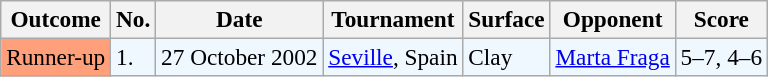<table class="sortable wikitable" style=font-size:97%>
<tr>
<th>Outcome</th>
<th>No.</th>
<th>Date</th>
<th>Tournament</th>
<th>Surface</th>
<th>Opponent</th>
<th>Score</th>
</tr>
<tr bgcolor="#f0f8ff">
<td bgcolor="FFA07A">Runner-up</td>
<td>1.</td>
<td>27 October 2002</td>
<td><a href='#'>Seville</a>, Spain</td>
<td>Clay</td>
<td> <a href='#'>Marta Fraga</a></td>
<td>5–7, 4–6</td>
</tr>
</table>
